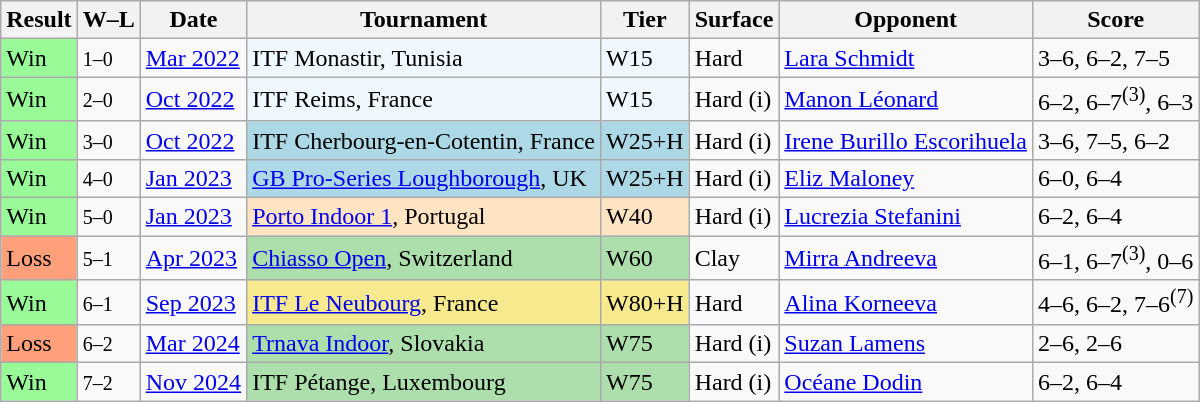<table class="wikitable sortable">
<tr>
<th>Result</th>
<th class=unsortable>W–L</th>
<th>Date</th>
<th>Tournament</th>
<th>Tier</th>
<th>Surface</th>
<th>Opponent</th>
<th class=unsortable>Score</th>
</tr>
<tr>
<td style="background:#98fb98;">Win</td>
<td><small>1–0</small></td>
<td><a href='#'>Mar 2022</a></td>
<td style="background:#f0f8ff;">ITF Monastir, Tunisia</td>
<td style="background:#f0f8ff;">W15</td>
<td>Hard</td>
<td> <a href='#'>Lara Schmidt</a></td>
<td>3–6, 6–2, 7–5</td>
</tr>
<tr>
<td style="background:#98fb98;">Win</td>
<td><small>2–0</small></td>
<td><a href='#'>Oct 2022</a></td>
<td style="background:#f0f8ff;">ITF Reims, France</td>
<td style="background:#f0f8ff;">W15</td>
<td>Hard (i)</td>
<td> <a href='#'>Manon Léonard</a></td>
<td>6–2, 6–7<sup>(3)</sup>, 6–3</td>
</tr>
<tr>
<td style="background:#98fb98;">Win</td>
<td><small>3–0</small></td>
<td><a href='#'>Oct 2022</a></td>
<td style="background:lightblue;">ITF Cherbourg-en-Cotentin, France</td>
<td style="background:lightblue;">W25+H</td>
<td>Hard (i)</td>
<td> <a href='#'>Irene Burillo Escorihuela</a></td>
<td>3–6, 7–5, 6–2</td>
</tr>
<tr>
<td style="background:#98fb98;">Win</td>
<td><small>4–0</small></td>
<td><a href='#'>Jan 2023</a></td>
<td style="background:lightblue;"><a href='#'>GB Pro-Series Loughborough</a>, UK</td>
<td style="background:lightblue;">W25+H</td>
<td>Hard (i)</td>
<td> <a href='#'>Eliz Maloney</a></td>
<td>6–0, 6–4</td>
</tr>
<tr>
<td style="background:#98fb98;">Win</td>
<td><small>5–0</small></td>
<td><a href='#'>Jan 2023</a></td>
<td style="background:#ffe4c4;"><a href='#'>Porto Indoor 1</a>, Portugal</td>
<td style="background:#ffe4c4;">W40</td>
<td>Hard (i)</td>
<td> <a href='#'>Lucrezia Stefanini</a></td>
<td>6–2, 6–4</td>
</tr>
<tr>
<td style="background:#ffa07a;">Loss</td>
<td><small>5–1</small></td>
<td><a href='#'>Apr 2023</a></td>
<td style="background:#addfad;"><a href='#'>Chiasso Open</a>, Switzerland</td>
<td style="background:#addfad;">W60</td>
<td>Clay</td>
<td> <a href='#'>Mirra Andreeva</a></td>
<td>6–1, 6–7<sup>(3)</sup>, 0–6</td>
</tr>
<tr>
<td style="background:#98fb98;">Win</td>
<td><small>6–1</small></td>
<td><a href='#'>Sep 2023</a></td>
<td style="background:#f7e98e;"><a href='#'>ITF Le Neubourg</a>, France</td>
<td style="background:#f7e98e;">W80+H</td>
<td>Hard</td>
<td> <a href='#'>Alina Korneeva</a></td>
<td>4–6, 6–2, 7–6<sup>(7)</sup></td>
</tr>
<tr>
<td style="background:#ffa07a;">Loss</td>
<td><small>6–2</small></td>
<td><a href='#'>Mar 2024</a></td>
<td style="background:#addfad;"><a href='#'>Trnava Indoor</a>, Slovakia</td>
<td style="background:#addfad;">W75</td>
<td>Hard (i)</td>
<td> <a href='#'>Suzan Lamens</a></td>
<td>2–6, 2–6</td>
</tr>
<tr>
<td style="background:#98fb98;">Win</td>
<td><small>7–2</small></td>
<td><a href='#'>Nov 2024</a></td>
<td style="background:#addfad;">ITF Pétange, Luxembourg</td>
<td style="background:#addfad;">W75</td>
<td>Hard (i)</td>
<td> <a href='#'>Océane Dodin</a></td>
<td>6–2, 6–4</td>
</tr>
</table>
